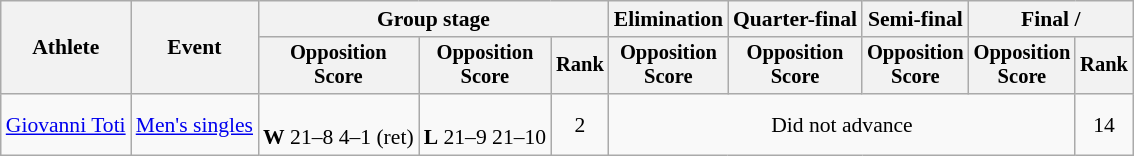<table class="wikitable" style="font-size:90%">
<tr>
<th rowspan="2">Athlete</th>
<th rowspan="2">Event</th>
<th colspan="3">Group stage</th>
<th>Elimination</th>
<th>Quarter-final</th>
<th>Semi-final</th>
<th colspan="2">Final / </th>
</tr>
<tr style="font-size:95%">
<th>Opposition<br>Score</th>
<th>Opposition<br>Score</th>
<th>Rank</th>
<th>Opposition<br>Score</th>
<th>Opposition<br>Score</th>
<th>Opposition<br>Score</th>
<th>Opposition<br>Score</th>
<th>Rank</th>
</tr>
<tr align="center">
<td align="left"><a href='#'>Giovanni Toti</a></td>
<td align="left"><a href='#'>Men's singles</a></td>
<td><br><strong>W</strong> 21–8 4–1 (ret)</td>
<td><br><strong>L</strong> 21–9 21–10</td>
<td>2</td>
<td colspan=4>Did not advance</td>
<td>14</td>
</tr>
</table>
